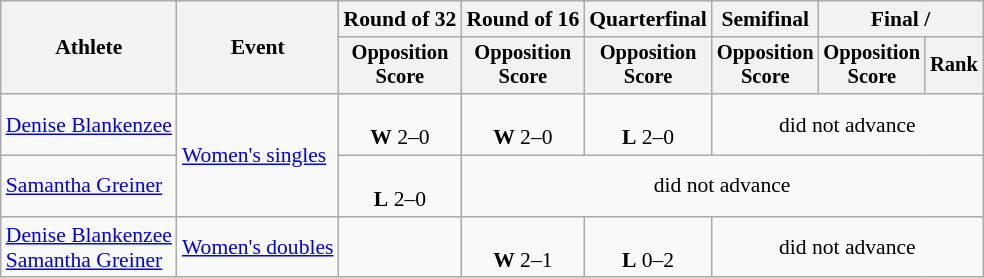<table class="wikitable" style="font-size:90%">
<tr>
<th rowspan=2>Athlete</th>
<th rowspan=2>Event</th>
<th>Round of 32</th>
<th>Round of 16</th>
<th>Quarterfinal</th>
<th>Semifinal</th>
<th colspan="2">Final / </th>
</tr>
<tr style="font-size:95%">
<th>Opposition<br>Score</th>
<th>Opposition<br>Score</th>
<th>Opposition<br>Score</th>
<th>Opposition<br>Score</th>
<th>Opposition<br>Score</th>
<th>Rank</th>
</tr>
<tr align=center>
<td align=left><a href='#'>Denise Blankenzee</a></td>
<td align=left rowspan=2><a href='#'>Women's singles</a></td>
<td><br><strong>W</strong> 2–0</td>
<td><br><strong>W</strong> 2–0</td>
<td><br><strong>L</strong> 2–0</td>
<td colspan=3>did not advance</td>
</tr>
<tr align=center>
<td align=left><a href='#'>Samantha Greiner</a></td>
<td><br><strong>L</strong> 2–0</td>
<td colspan=5>did not advance</td>
</tr>
<tr align=center>
<td align=left><a href='#'>Denise Blankenzee</a><br><a href='#'>Samantha Greiner</a></td>
<td align=left><a href='#'>Women's doubles</a></td>
<td></td>
<td><br><strong>W</strong> 2–1</td>
<td><br><strong>L</strong> 0–2</td>
<td colspan=3>did not advance</td>
</tr>
</table>
